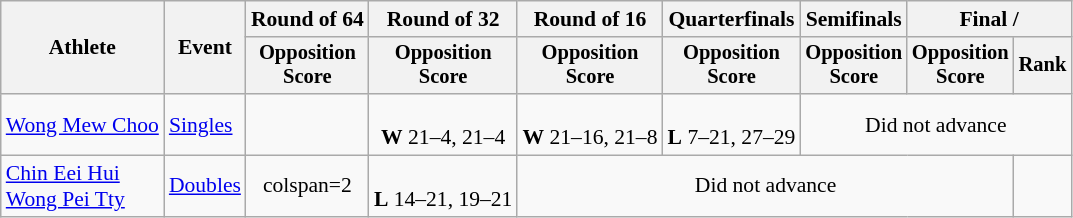<table class="wikitable" style="font-size:90%">
<tr>
<th rowspan="2">Athlete</th>
<th rowspan="2">Event</th>
<th>Round of 64</th>
<th>Round of 32</th>
<th>Round of 16</th>
<th>Quarterfinals</th>
<th>Semifinals</th>
<th colspan="2">Final / </th>
</tr>
<tr style="font-size:95%">
<th>Opposition<br>Score</th>
<th>Opposition<br>Score</th>
<th>Opposition<br>Score</th>
<th>Opposition<br>Score</th>
<th>Opposition<br>Score</th>
<th>Opposition<br>Score</th>
<th>Rank</th>
</tr>
<tr align=center>
<td align=left><a href='#'>Wong Mew Choo</a></td>
<td align=left><a href='#'>Singles</a></td>
<td></td>
<td><br><strong>W</strong> 21–4, 21–4</td>
<td><br><strong>W</strong> 21–16, 21–8</td>
<td><br><strong>L</strong> 7–21, 27–29</td>
<td colspan=3>Did not advance</td>
</tr>
<tr align=center>
<td align=left><a href='#'>Chin Eei Hui</a> <br> <a href='#'>Wong Pei Tty</a></td>
<td align=left><a href='#'>Doubles</a></td>
<td>colspan=2 </td>
<td><br><strong>L</strong> 14–21, 19–21</td>
<td colspan=4>Did not advance</td>
</tr>
</table>
